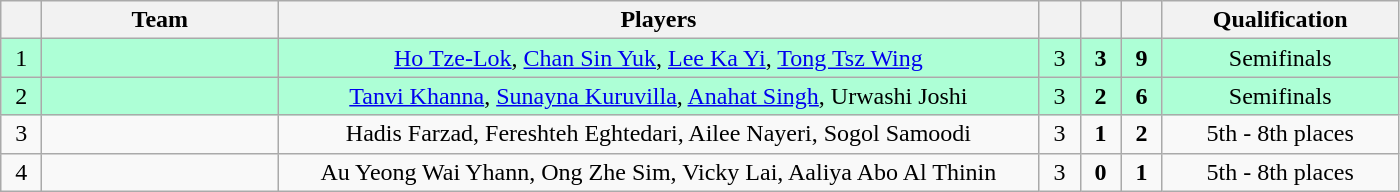<table class="wikitable" style="font-size: 100%">
<tr>
<th width=20></th>
<th width=150>Team</th>
<th width=500>Players</th>
<th width=20></th>
<th width=20></th>
<th width=20></th>
<th width=150>Qualification</th>
</tr>
<tr align=center style="background: #ADFFD6;">
<td>1</td>
<td align="left"></td>
<td><a href='#'>Ho Tze-Lok</a>, <a href='#'>Chan Sin Yuk</a>, <a href='#'>Lee Ka Yi</a>, <a href='#'>Tong Tsz Wing</a></td>
<td>3</td>
<td><strong>3</strong></td>
<td><strong>9</strong></td>
<td>Semifinals</td>
</tr>
<tr align=center style="background: #ADFFD6;">
<td>2</td>
<td align="left"></td>
<td><a href='#'>Tanvi Khanna</a>, <a href='#'>Sunayna Kuruvilla</a>, <a href='#'>Anahat Singh</a>, Urwashi Joshi</td>
<td>3</td>
<td><strong>2</strong></td>
<td><strong>6</strong></td>
<td>Semifinals</td>
</tr>
<tr align=center>
<td>3</td>
<td align="left"></td>
<td>Hadis Farzad, Fereshteh Eghtedari, Ailee Nayeri, Sogol Samoodi</td>
<td>3</td>
<td><strong>1</strong></td>
<td><strong>2</strong></td>
<td>5th - 8th places</td>
</tr>
<tr align=center>
<td>4</td>
<td align="left"></td>
<td>Au Yeong Wai Yhann, Ong Zhe Sim, Vicky Lai, Aaliya Abo Al Thinin</td>
<td>3</td>
<td><strong>0</strong></td>
<td><strong>1</strong></td>
<td>5th - 8th places</td>
</tr>
</table>
